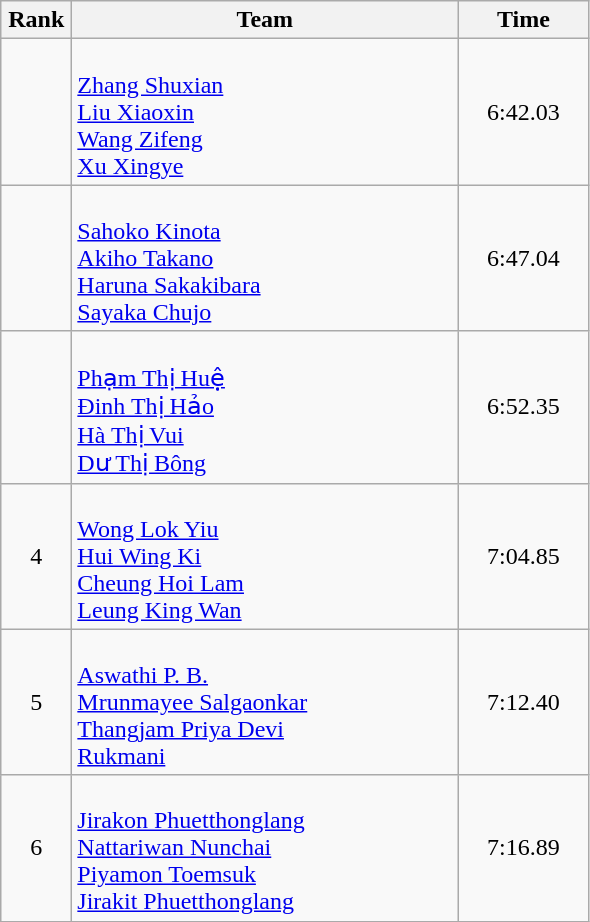<table class=wikitable style="text-align:center">
<tr>
<th width=40>Rank</th>
<th width=250>Team</th>
<th width=80>Time</th>
</tr>
<tr>
<td></td>
<td align="left"><br><a href='#'>Zhang Shuxian</a><br><a href='#'>Liu Xiaoxin</a><br><a href='#'>Wang Zifeng</a><br><a href='#'>Xu Xingye</a></td>
<td>6:42.03</td>
</tr>
<tr>
<td></td>
<td align="left"><br><a href='#'>Sahoko Kinota</a><br><a href='#'>Akiho Takano</a><br><a href='#'>Haruna Sakakibara</a><br><a href='#'>Sayaka Chujo</a></td>
<td>6:47.04</td>
</tr>
<tr>
<td></td>
<td align="left"><br><a href='#'>Phạm Thị Huệ</a><br><a href='#'>Đinh Thị Hảo</a><br><a href='#'>Hà Thị Vui</a><br><a href='#'>Dư Thị Bông</a></td>
<td>6:52.35</td>
</tr>
<tr>
<td>4</td>
<td align="left"><br><a href='#'>Wong Lok Yiu</a><br><a href='#'>Hui Wing Ki</a><br><a href='#'>Cheung Hoi Lam</a><br><a href='#'>Leung King Wan</a></td>
<td>7:04.85</td>
</tr>
<tr>
<td>5</td>
<td align="left"><br><a href='#'>Aswathi P. B.</a><br><a href='#'>Mrunmayee Salgaonkar</a><br><a href='#'>Thangjam Priya Devi</a><br><a href='#'>Rukmani</a></td>
<td>7:12.40</td>
</tr>
<tr>
<td>6</td>
<td align="left"><br><a href='#'>Jirakon Phuetthonglang</a><br><a href='#'>Nattariwan Nunchai</a><br><a href='#'>Piyamon Toemsuk</a><br><a href='#'>Jirakit Phuetthonglang</a></td>
<td>7:16.89</td>
</tr>
</table>
